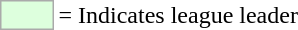<table>
<tr>
<td style="background:#DDFFDD; border:1px solid #aaa; width:2em;"></td>
<td>= Indicates league leader</td>
</tr>
</table>
